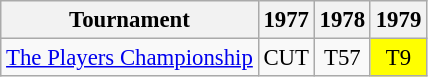<table class="wikitable" style="font-size:95%;text-align:center;">
<tr>
<th>Tournament</th>
<th>1977</th>
<th>1978</th>
<th>1979</th>
</tr>
<tr>
<td align=left><a href='#'>The Players Championship</a></td>
<td>CUT</td>
<td>T57</td>
<td style="background:yellow;">T9</td>
</tr>
</table>
